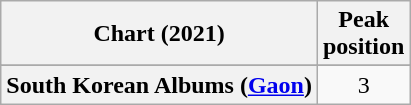<table class="wikitable sortable plainrowheaders" style="text-align:center;">
<tr>
<th scope="col">Chart (2021)</th>
<th scope="col">Peak<br>position</th>
</tr>
<tr>
</tr>
<tr>
<th scope="row">South Korean Albums (<a href='#'>Gaon</a>)</th>
<td>3</td>
</tr>
</table>
